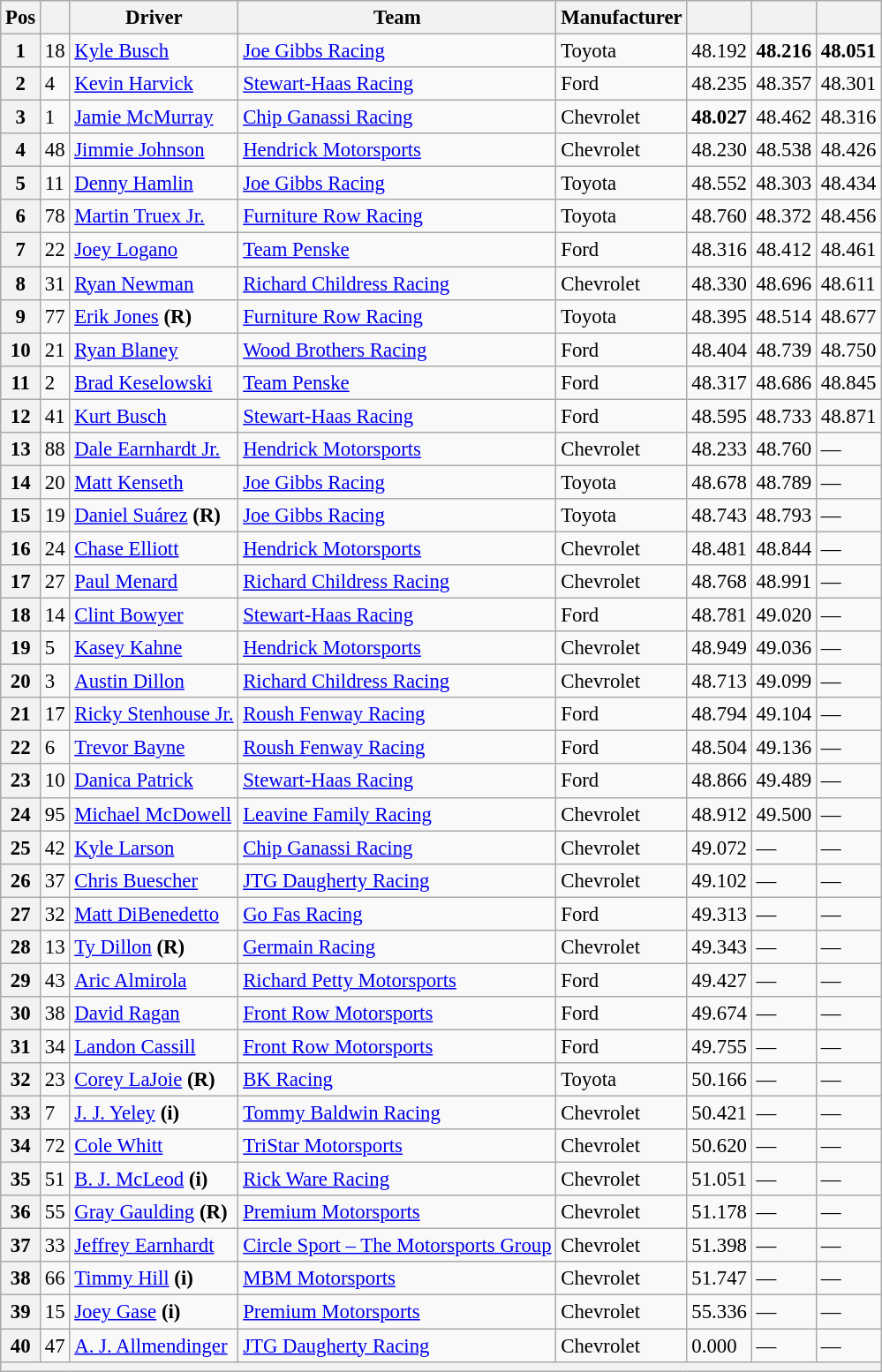<table class="wikitable" style="font-size:95%">
<tr>
<th>Pos</th>
<th></th>
<th>Driver</th>
<th>Team</th>
<th>Manufacturer</th>
<th></th>
<th></th>
<th></th>
</tr>
<tr>
<th>1</th>
<td>18</td>
<td><a href='#'>Kyle Busch</a></td>
<td><a href='#'>Joe Gibbs Racing</a></td>
<td>Toyota</td>
<td>48.192</td>
<td><strong>48.216</strong></td>
<td><strong>48.051</strong></td>
</tr>
<tr>
<th>2</th>
<td>4</td>
<td><a href='#'>Kevin Harvick</a></td>
<td><a href='#'>Stewart-Haas Racing</a></td>
<td>Ford</td>
<td>48.235</td>
<td>48.357</td>
<td>48.301</td>
</tr>
<tr>
<th>3</th>
<td>1</td>
<td><a href='#'>Jamie McMurray</a></td>
<td><a href='#'>Chip Ganassi Racing</a></td>
<td>Chevrolet</td>
<td><strong>48.027</strong></td>
<td>48.462</td>
<td>48.316</td>
</tr>
<tr>
<th>4</th>
<td>48</td>
<td><a href='#'>Jimmie Johnson</a></td>
<td><a href='#'>Hendrick Motorsports</a></td>
<td>Chevrolet</td>
<td>48.230</td>
<td>48.538</td>
<td>48.426</td>
</tr>
<tr>
<th>5</th>
<td>11</td>
<td><a href='#'>Denny Hamlin</a></td>
<td><a href='#'>Joe Gibbs Racing</a></td>
<td>Toyota</td>
<td>48.552</td>
<td>48.303</td>
<td>48.434</td>
</tr>
<tr>
<th>6</th>
<td>78</td>
<td><a href='#'>Martin Truex Jr.</a></td>
<td><a href='#'>Furniture Row Racing</a></td>
<td>Toyota</td>
<td>48.760</td>
<td>48.372</td>
<td>48.456</td>
</tr>
<tr>
<th>7</th>
<td>22</td>
<td><a href='#'>Joey Logano</a></td>
<td><a href='#'>Team Penske</a></td>
<td>Ford</td>
<td>48.316</td>
<td>48.412</td>
<td>48.461</td>
</tr>
<tr>
<th>8</th>
<td>31</td>
<td><a href='#'>Ryan Newman</a></td>
<td><a href='#'>Richard Childress Racing</a></td>
<td>Chevrolet</td>
<td>48.330</td>
<td>48.696</td>
<td>48.611</td>
</tr>
<tr>
<th>9</th>
<td>77</td>
<td><a href='#'>Erik Jones</a> <strong>(R)</strong></td>
<td><a href='#'>Furniture Row Racing</a></td>
<td>Toyota</td>
<td>48.395</td>
<td>48.514</td>
<td>48.677</td>
</tr>
<tr>
<th>10</th>
<td>21</td>
<td><a href='#'>Ryan Blaney</a></td>
<td><a href='#'>Wood Brothers Racing</a></td>
<td>Ford</td>
<td>48.404</td>
<td>48.739</td>
<td>48.750</td>
</tr>
<tr>
<th>11</th>
<td>2</td>
<td><a href='#'>Brad Keselowski</a></td>
<td><a href='#'>Team Penske</a></td>
<td>Ford</td>
<td>48.317</td>
<td>48.686</td>
<td>48.845</td>
</tr>
<tr>
<th>12</th>
<td>41</td>
<td><a href='#'>Kurt Busch</a></td>
<td><a href='#'>Stewart-Haas Racing</a></td>
<td>Ford</td>
<td>48.595</td>
<td>48.733</td>
<td>48.871</td>
</tr>
<tr>
<th>13</th>
<td>88</td>
<td><a href='#'>Dale Earnhardt Jr.</a></td>
<td><a href='#'>Hendrick Motorsports</a></td>
<td>Chevrolet</td>
<td>48.233</td>
<td>48.760</td>
<td>—</td>
</tr>
<tr>
<th>14</th>
<td>20</td>
<td><a href='#'>Matt Kenseth</a></td>
<td><a href='#'>Joe Gibbs Racing</a></td>
<td>Toyota</td>
<td>48.678</td>
<td>48.789</td>
<td>—</td>
</tr>
<tr>
<th>15</th>
<td>19</td>
<td><a href='#'>Daniel Suárez</a> <strong>(R)</strong></td>
<td><a href='#'>Joe Gibbs Racing</a></td>
<td>Toyota</td>
<td>48.743</td>
<td>48.793</td>
<td>—</td>
</tr>
<tr>
<th>16</th>
<td>24</td>
<td><a href='#'>Chase Elliott</a></td>
<td><a href='#'>Hendrick Motorsports</a></td>
<td>Chevrolet</td>
<td>48.481</td>
<td>48.844</td>
<td>—</td>
</tr>
<tr>
<th>17</th>
<td>27</td>
<td><a href='#'>Paul Menard</a></td>
<td><a href='#'>Richard Childress Racing</a></td>
<td>Chevrolet</td>
<td>48.768</td>
<td>48.991</td>
<td>—</td>
</tr>
<tr>
<th>18</th>
<td>14</td>
<td><a href='#'>Clint Bowyer</a></td>
<td><a href='#'>Stewart-Haas Racing</a></td>
<td>Ford</td>
<td>48.781</td>
<td>49.020</td>
<td>—</td>
</tr>
<tr>
<th>19</th>
<td>5</td>
<td><a href='#'>Kasey Kahne</a></td>
<td><a href='#'>Hendrick Motorsports</a></td>
<td>Chevrolet</td>
<td>48.949</td>
<td>49.036</td>
<td>—</td>
</tr>
<tr>
<th>20</th>
<td>3</td>
<td><a href='#'>Austin Dillon</a></td>
<td><a href='#'>Richard Childress Racing</a></td>
<td>Chevrolet</td>
<td>48.713</td>
<td>49.099</td>
<td>—</td>
</tr>
<tr>
<th>21</th>
<td>17</td>
<td><a href='#'>Ricky Stenhouse Jr.</a></td>
<td><a href='#'>Roush Fenway Racing</a></td>
<td>Ford</td>
<td>48.794</td>
<td>49.104</td>
<td>—</td>
</tr>
<tr>
<th>22</th>
<td>6</td>
<td><a href='#'>Trevor Bayne</a></td>
<td><a href='#'>Roush Fenway Racing</a></td>
<td>Ford</td>
<td>48.504</td>
<td>49.136</td>
<td>—</td>
</tr>
<tr>
<th>23</th>
<td>10</td>
<td><a href='#'>Danica Patrick</a></td>
<td><a href='#'>Stewart-Haas Racing</a></td>
<td>Ford</td>
<td>48.866</td>
<td>49.489</td>
<td>—</td>
</tr>
<tr>
<th>24</th>
<td>95</td>
<td><a href='#'>Michael McDowell</a></td>
<td><a href='#'>Leavine Family Racing</a></td>
<td>Chevrolet</td>
<td>48.912</td>
<td>49.500</td>
<td>—</td>
</tr>
<tr>
<th>25</th>
<td>42</td>
<td><a href='#'>Kyle Larson</a></td>
<td><a href='#'>Chip Ganassi Racing</a></td>
<td>Chevrolet</td>
<td>49.072</td>
<td>—</td>
<td>—</td>
</tr>
<tr>
<th>26</th>
<td>37</td>
<td><a href='#'>Chris Buescher</a></td>
<td><a href='#'>JTG Daugherty Racing</a></td>
<td>Chevrolet</td>
<td>49.102</td>
<td>—</td>
<td>—</td>
</tr>
<tr>
<th>27</th>
<td>32</td>
<td><a href='#'>Matt DiBenedetto</a></td>
<td><a href='#'>Go Fas Racing</a></td>
<td>Ford</td>
<td>49.313</td>
<td>—</td>
<td>—</td>
</tr>
<tr>
<th>28</th>
<td>13</td>
<td><a href='#'>Ty Dillon</a> <strong>(R)</strong></td>
<td><a href='#'>Germain Racing</a></td>
<td>Chevrolet</td>
<td>49.343</td>
<td>—</td>
<td>—</td>
</tr>
<tr>
<th>29</th>
<td>43</td>
<td><a href='#'>Aric Almirola</a></td>
<td><a href='#'>Richard Petty Motorsports</a></td>
<td>Ford</td>
<td>49.427</td>
<td>—</td>
<td>—</td>
</tr>
<tr>
<th>30</th>
<td>38</td>
<td><a href='#'>David Ragan</a></td>
<td><a href='#'>Front Row Motorsports</a></td>
<td>Ford</td>
<td>49.674</td>
<td>—</td>
<td>—</td>
</tr>
<tr>
<th>31</th>
<td>34</td>
<td><a href='#'>Landon Cassill</a></td>
<td><a href='#'>Front Row Motorsports</a></td>
<td>Ford</td>
<td>49.755</td>
<td>—</td>
<td>—</td>
</tr>
<tr>
<th>32</th>
<td>23</td>
<td><a href='#'>Corey LaJoie</a> <strong>(R)</strong></td>
<td><a href='#'>BK Racing</a></td>
<td>Toyota</td>
<td>50.166</td>
<td>—</td>
<td>—</td>
</tr>
<tr>
<th>33</th>
<td>7</td>
<td><a href='#'>J. J. Yeley</a> <strong>(i)</strong></td>
<td><a href='#'>Tommy Baldwin Racing</a></td>
<td>Chevrolet</td>
<td>50.421</td>
<td>—</td>
<td>—</td>
</tr>
<tr>
<th>34</th>
<td>72</td>
<td><a href='#'>Cole Whitt</a></td>
<td><a href='#'>TriStar Motorsports</a></td>
<td>Chevrolet</td>
<td>50.620</td>
<td>—</td>
<td>—</td>
</tr>
<tr>
<th>35</th>
<td>51</td>
<td><a href='#'>B. J. McLeod</a> <strong>(i)</strong></td>
<td><a href='#'>Rick Ware Racing</a></td>
<td>Chevrolet</td>
<td>51.051</td>
<td>—</td>
<td>—</td>
</tr>
<tr>
<th>36</th>
<td>55</td>
<td><a href='#'>Gray Gaulding</a> <strong>(R)</strong></td>
<td><a href='#'>Premium Motorsports</a></td>
<td>Chevrolet</td>
<td>51.178</td>
<td>—</td>
<td>—</td>
</tr>
<tr>
<th>37</th>
<td>33</td>
<td><a href='#'>Jeffrey Earnhardt</a></td>
<td><a href='#'>Circle Sport – The Motorsports Group</a></td>
<td>Chevrolet</td>
<td>51.398</td>
<td>—</td>
<td>—</td>
</tr>
<tr>
<th>38</th>
<td>66</td>
<td><a href='#'>Timmy Hill</a> <strong>(i)</strong></td>
<td><a href='#'>MBM Motorsports</a></td>
<td>Chevrolet</td>
<td>51.747</td>
<td>—</td>
<td>—</td>
</tr>
<tr>
<th>39</th>
<td>15</td>
<td><a href='#'>Joey Gase</a> <strong>(i)</strong></td>
<td><a href='#'>Premium Motorsports</a></td>
<td>Chevrolet</td>
<td>55.336</td>
<td>—</td>
<td>—</td>
</tr>
<tr>
<th>40</th>
<td>47</td>
<td><a href='#'>A. J. Allmendinger</a></td>
<td><a href='#'>JTG Daugherty Racing</a></td>
<td>Chevrolet</td>
<td>0.000</td>
<td>—</td>
<td>—</td>
</tr>
<tr>
<th colspan="8"></th>
</tr>
</table>
